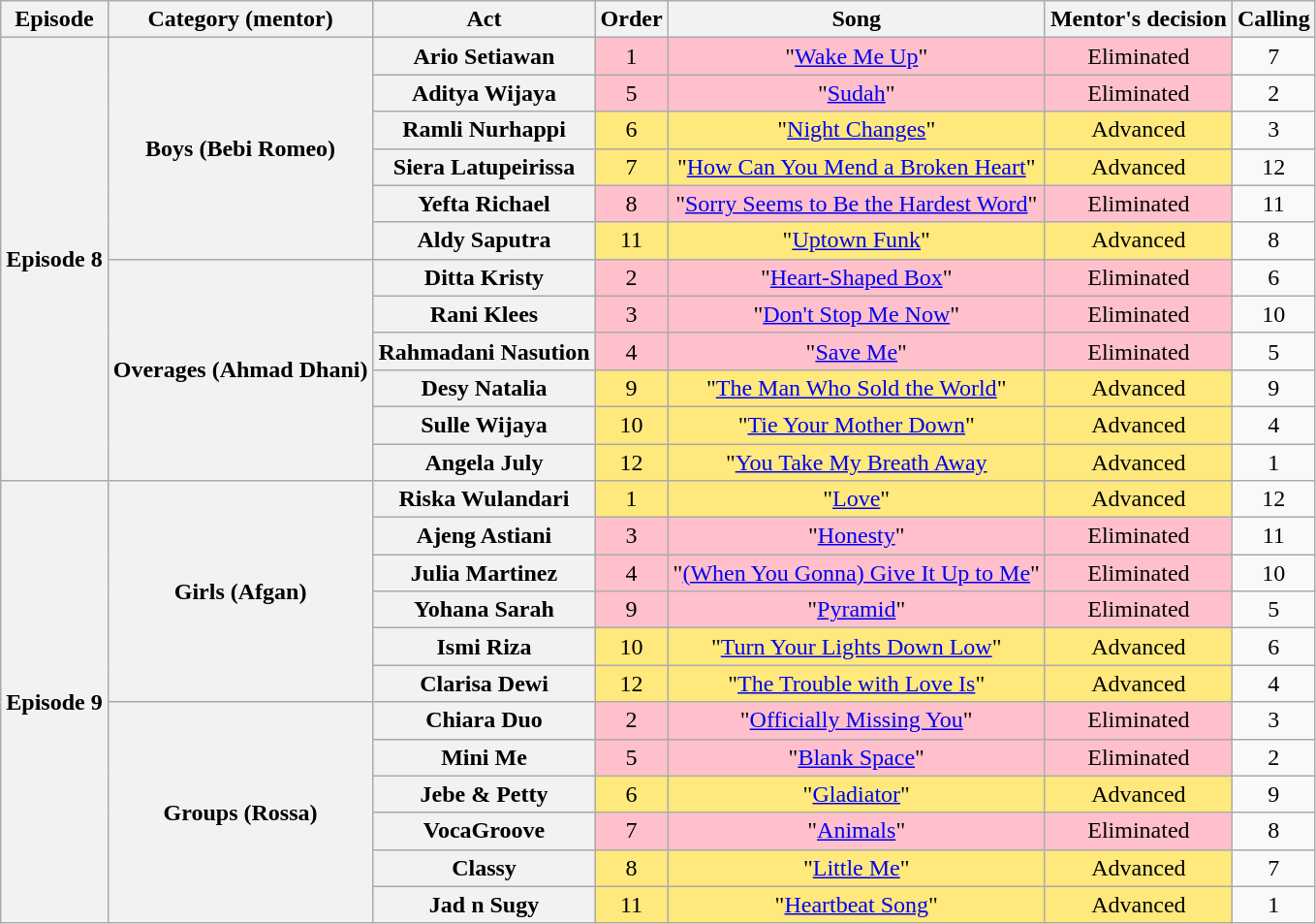<table class="wikitable plainrowheaders" style="text-align: center;">
<tr>
<th scope="col">Episode</th>
<th>Category (mentor)</th>
<th>Act</th>
<th>Order</th>
<th>Song</th>
<th>Mentor's decision</th>
<th>Calling</th>
</tr>
<tr>
<th rowspan="12">Episode 8 <br></th>
<th rowspan="6">Boys (Bebi Romeo)</th>
<th scope="row">Ario Setiawan</th>
<td style="background:pink;">1</td>
<td style="background:pink;">"<a href='#'>Wake Me Up</a>"</td>
<td style="background:pink;">Eliminated</td>
<td>7</td>
</tr>
<tr>
<th scope="row">Aditya Wijaya</th>
<td style="background:pink;">5</td>
<td style="background:pink;">"<a href='#'>Sudah</a>"</td>
<td style="background:pink;">Eliminated</td>
<td>2</td>
</tr>
<tr>
<th scope="row">Ramli Nurhappi</th>
<td style="background:#FFE87C;">6</td>
<td style="background:#FFE87C;">"<a href='#'>Night Changes</a>"</td>
<td style="background:#FFE87C;">Advanced</td>
<td>3</td>
</tr>
<tr>
<th scope="row">Siera Latupeirissa</th>
<td style="background:#FFE87C;">7</td>
<td style="background:#FFE87C;">"<a href='#'>How Can You Mend a Broken Heart</a>"</td>
<td style="background:#FFE87C;">Advanced</td>
<td>12</td>
</tr>
<tr>
<th scope="row">Yefta Richael</th>
<td style="background:pink;">8</td>
<td style="background:pink;">"<a href='#'>Sorry Seems to Be the Hardest Word</a>"</td>
<td style="background:pink;">Eliminated</td>
<td>11</td>
</tr>
<tr>
<th scope="row">Aldy Saputra</th>
<td style="background:#FFE87C;">11</td>
<td style="background:#FFE87C;">"<a href='#'>Uptown Funk</a>"</td>
<td style="background:#FFE87C;">Advanced</td>
<td>8</td>
</tr>
<tr>
<th rowspan="6">Overages (Ahmad Dhani)</th>
<th scope="row">Ditta Kristy</th>
<td style="background:pink;">2</td>
<td style="background:pink;">"<a href='#'>Heart-Shaped Box</a>"</td>
<td style="background:pink;">Eliminated</td>
<td>6</td>
</tr>
<tr>
<th scope="row">Rani Klees</th>
<td style="background:pink;">3</td>
<td style="background:pink;">"<a href='#'>Don't Stop Me Now</a>"</td>
<td style="background:pink;">Eliminated</td>
<td>10</td>
</tr>
<tr>
<th scope="row">Rahmadani Nasution</th>
<td style="background:pink;">4</td>
<td style="background:pink;">"<a href='#'>Save Me</a>"</td>
<td style="background:pink;">Eliminated</td>
<td>5</td>
</tr>
<tr>
<th scope="row">Desy Natalia</th>
<td style="background:#FFE87C;">9</td>
<td style="background:#FFE87C;">"<a href='#'>The Man Who Sold the World</a>"</td>
<td style="background:#FFE87C;">Advanced</td>
<td>9</td>
</tr>
<tr>
<th scope="row">Sulle Wijaya</th>
<td style="background:#FFE87C;">10</td>
<td style="background:#FFE87C;">"<a href='#'>Tie Your Mother Down</a>"</td>
<td style="background:#FFE87C;">Advanced</td>
<td>4</td>
</tr>
<tr>
<th scope="row">Angela July</th>
<td style="background:#FFE87C;">12</td>
<td style="background:#FFE87C;">"<a href='#'>You Take My Breath Away</a></td>
<td style="background:#FFE87C;">Advanced</td>
<td>1</td>
</tr>
<tr>
<th rowspan="12">Episode 9 <br></th>
<th rowspan="6">Girls (Afgan)</th>
<th scope="row">Riska Wulandari</th>
<td style="background:#FFE87C;">1</td>
<td style="background:#FFE87C;">"<a href='#'>Love</a>"</td>
<td style="background:#FFE87C;">Advanced</td>
<td>12</td>
</tr>
<tr>
<th scope="row">Ajeng Astiani</th>
<td style="background:pink;">3</td>
<td style="background:pink;">"<a href='#'>Honesty</a>"</td>
<td style="background:pink;">Eliminated</td>
<td>11</td>
</tr>
<tr>
<th scope="row">Julia Martinez</th>
<td style="background:pink;">4</td>
<td style="background:pink;">"<a href='#'>(When You Gonna) Give It Up to Me</a>"</td>
<td style="background:pink;">Eliminated</td>
<td>10</td>
</tr>
<tr>
<th scope="row">Yohana Sarah</th>
<td style="background:pink;">9</td>
<td style="background:pink;">"<a href='#'>Pyramid</a>"</td>
<td style="background:pink;">Eliminated</td>
<td>5</td>
</tr>
<tr>
<th scope="row">Ismi Riza</th>
<td style="background:#FFE87C;">10</td>
<td style="background:#FFE87C;">"<a href='#'>Turn Your Lights Down Low</a>"</td>
<td style="background:#FFE87C;">Advanced</td>
<td>6</td>
</tr>
<tr>
<th scope="row">Clarisa Dewi</th>
<td style="background:#FFE87C;">12</td>
<td style="background:#FFE87C;">"<a href='#'>The Trouble with Love Is</a>"</td>
<td style="background:#FFE87C;">Advanced</td>
<td>4</td>
</tr>
<tr>
<th rowspan="6">Groups (Rossa)</th>
<th scope="row">Chiara Duo</th>
<td style="background:pink;">2</td>
<td style="background:pink;">"<a href='#'>Officially Missing You</a>"</td>
<td style="background:pink;">Eliminated</td>
<td>3</td>
</tr>
<tr>
<th scope="row">Mini Me</th>
<td style="background:pink;">5</td>
<td style="background:pink;">"<a href='#'>Blank Space</a>"</td>
<td style="background:pink;">Eliminated</td>
<td>2</td>
</tr>
<tr>
<th scope="row">Jebe & Petty</th>
<td style="background:#FFE87C;">6</td>
<td style="background:#FFE87C;">"<a href='#'>Gladiator</a>"</td>
<td style="background:#FFE87C;">Advanced</td>
<td>9</td>
</tr>
<tr>
<th scope="row">VocaGroove</th>
<td style="background:pink;">7</td>
<td style="background:pink;">"<a href='#'>Animals</a>"</td>
<td style="background:pink;">Eliminated</td>
<td>8</td>
</tr>
<tr>
<th scope="row">Classy</th>
<td style="background:#FFE87C;">8</td>
<td style="background:#FFE87C;">"<a href='#'>Little Me</a>"</td>
<td style="background:#FFE87C;">Advanced</td>
<td>7</td>
</tr>
<tr>
<th scope="row">Jad n Sugy</th>
<td style="background:#FFE87C;">11</td>
<td style="background:#FFE87C;">"<a href='#'>Heartbeat Song</a>"</td>
<td style="background:#FFE87C;">Advanced</td>
<td>1</td>
</tr>
</table>
